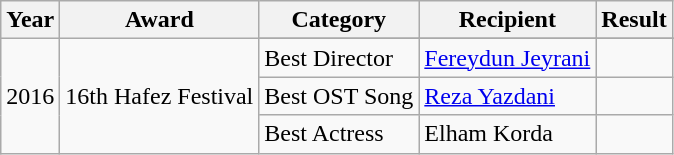<table class="wikitable">
<tr>
<th>Year</th>
<th>Award</th>
<th>Category</th>
<th>Recipient</th>
<th>Result</th>
</tr>
<tr>
<td rowspan="4">2016</td>
<td rowspan="4" style="text-align:center;">16th Hafez Festival</td>
</tr>
<tr>
<td>Best Director</td>
<td><a href='#'>Fereydun Jeyrani</a></td>
<td></td>
</tr>
<tr>
<td>Best OST Song</td>
<td><a href='#'>Reza Yazdani</a></td>
<td></td>
</tr>
<tr>
<td>Best Actress</td>
<td>Elham Korda</td>
<td></td>
</tr>
</table>
